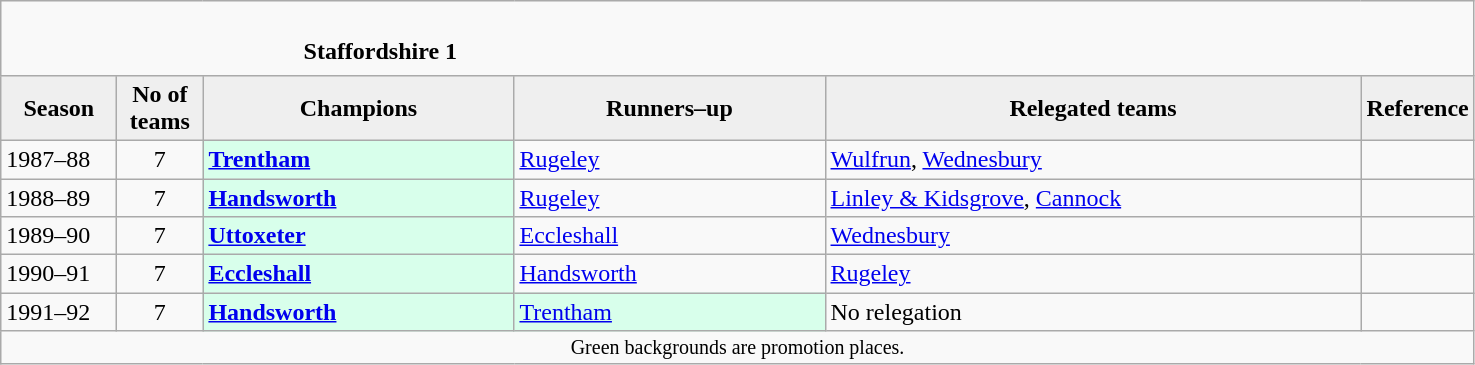<table class="wikitable" style="text-align: left;">
<tr>
<td colspan="11" cellpadding="0" cellspacing="0"><br><table border="0" style="width:100%;" cellpadding="0" cellspacing="0">
<tr>
<td style="width:20%; border:0;"></td>
<td style="border:0;"><strong>Staffordshire 1</strong></td>
<td style="width:20%; border:0;"></td>
</tr>
</table>
</td>
</tr>
<tr>
<th style="background:#efefef; width:70px;">Season</th>
<th style="background:#efefef; width:50px;">No of teams</th>
<th style="background:#efefef; width:200px;">Champions</th>
<th style="background:#efefef; width:200px;">Runners–up</th>
<th style="background:#efefef; width:350px;">Relegated teams</th>
<th style="background:#efefef; width:50px;">Reference</th>
</tr>
<tr align=left>
<td>1987–88</td>
<td style="text-align: center;">7</td>
<td style="background:#d8ffeb;"><strong><a href='#'>Trentham</a></strong></td>
<td><a href='#'>Rugeley</a></td>
<td><a href='#'>Wulfrun</a>, <a href='#'>Wednesbury</a></td>
<td></td>
</tr>
<tr>
<td>1988–89</td>
<td style="text-align: center;">7</td>
<td style="background:#d8ffeb;"><strong><a href='#'>Handsworth</a></strong></td>
<td><a href='#'>Rugeley</a></td>
<td><a href='#'>Linley & Kidsgrove</a>, <a href='#'>Cannock</a></td>
<td></td>
</tr>
<tr>
<td>1989–90</td>
<td style="text-align: center;">7</td>
<td style="background:#d8ffeb;"><strong><a href='#'>Uttoxeter</a></strong></td>
<td><a href='#'>Eccleshall</a></td>
<td><a href='#'>Wednesbury</a></td>
<td></td>
</tr>
<tr>
<td>1990–91</td>
<td style="text-align: center;">7</td>
<td style="background:#d8ffeb;"><strong><a href='#'>Eccleshall</a></strong></td>
<td><a href='#'>Handsworth</a></td>
<td><a href='#'>Rugeley</a></td>
<td></td>
</tr>
<tr>
<td>1991–92</td>
<td style="text-align: center;">7</td>
<td style="background:#d8ffeb;"><strong><a href='#'>Handsworth</a></strong></td>
<td style="background:#d8ffeb;"><a href='#'>Trentham</a></td>
<td>No relegation</td>
<td></td>
</tr>
<tr>
<td colspan="15"  style="border:0; font-size:smaller; text-align:center;">Green backgrounds are promotion places.</td>
</tr>
</table>
